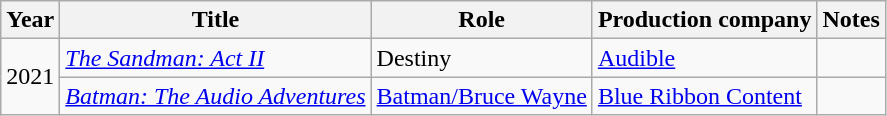<table class="wikitable unsortable">
<tr>
<th>Year</th>
<th>Title</th>
<th>Role</th>
<th>Production company</th>
<th class="unsortable">Notes</th>
</tr>
<tr>
<td rowspan="2">2021</td>
<td><em><a href='#'>The Sandman: Act II</a></em></td>
<td>Destiny</td>
<td><a href='#'>Audible</a></td>
<td></td>
</tr>
<tr>
<td><em><a href='#'>Batman: The Audio Adventures</a></em></td>
<td><a href='#'>Batman/Bruce Wayne</a></td>
<td><a href='#'>Blue Ribbon Content</a></td>
<td></td>
</tr>
</table>
